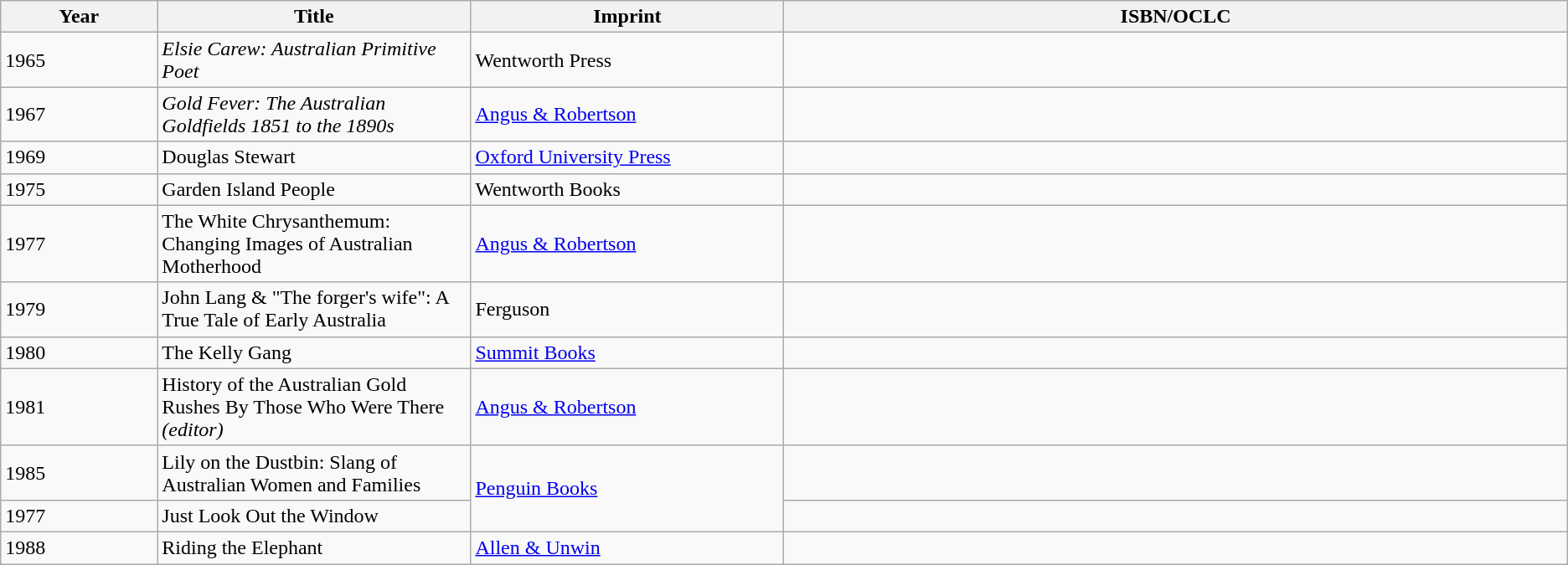<table class="wikitable">
<tr ">
<th width=10%>Year</th>
<th width=20%>Title</th>
<th width=20%>Imprint</th>
<th>ISBN/OCLC</th>
</tr>
<tr>
<td>1965</td>
<td><em>Elsie Carew: Australian Primitive Poet</em></td>
<td>Wentworth Press</td>
<td></td>
</tr>
<tr>
<td>1967</td>
<td><em>Gold Fever: The Australian Goldfields 1851 to the 1890s</td>
<td><a href='#'>Angus & Robertson</a></td>
<td></td>
</tr>
<tr>
<td>1969</td>
<td></em>Douglas Stewart<em></td>
<td><a href='#'>Oxford University Press</a></td>
<td></td>
</tr>
<tr>
<td>1975</td>
<td></em>Garden Island People<em></td>
<td>Wentworth Books</td>
<td></td>
</tr>
<tr>
<td>1977</td>
<td></em>The White Chrysanthemum: Changing Images of Australian Motherhood<em></td>
<td><a href='#'>Angus & Robertson</a></td>
<td></td>
</tr>
<tr>
<td>1979</td>
<td></em>John Lang & "The forger's wife": A True Tale of Early Australia<em></td>
<td>Ferguson</td>
<td></td>
</tr>
<tr>
<td>1980</td>
<td></em>The Kelly Gang<em></td>
<td><a href='#'>Summit Books</a></td>
<td></td>
</tr>
<tr>
<td>1981</td>
<td></em>History of the Australian Gold Rushes By Those Who Were There<em> (editor)</td>
<td><a href='#'>Angus & Robertson</a></td>
<td></td>
</tr>
<tr>
<td>1985</td>
<td></em>Lily on the Dustbin: Slang of Australian Women and Families<em></td>
<td rowspan="2"><a href='#'>Penguin Books</a></td>
<td></td>
</tr>
<tr>
<td>1977</td>
<td></em>Just Look Out the Window<em></td>
<td></td>
</tr>
<tr>
<td>1988</td>
<td></em>Riding the Elephant<em></td>
<td><a href='#'>Allen & Unwin</a></td>
<td></td>
</tr>
</table>
